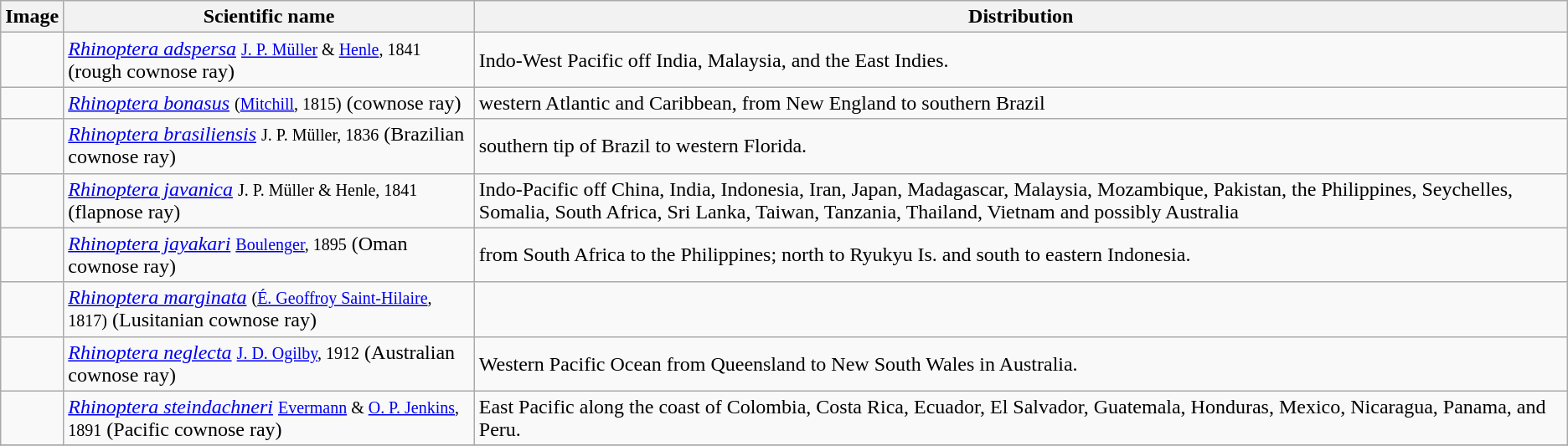<table class="wikitable">
<tr>
<th>Image</th>
<th>Scientific name</th>
<th>Distribution</th>
</tr>
<tr>
<td></td>
<td><em><a href='#'>Rhinoptera adspersa</a></em> <small><a href='#'>J. P. Müller</a> & <a href='#'>Henle</a>, 1841</small> (rough cownose ray)</td>
<td>Indo-West Pacific off India, Malaysia, and the East Indies.</td>
</tr>
<tr>
<td></td>
<td><em><a href='#'>Rhinoptera bonasus</a></em> <small>(<a href='#'>Mitchill</a>, 1815)</small>  (cownose ray)</td>
<td>western Atlantic and Caribbean, from New England to southern Brazil</td>
</tr>
<tr>
<td></td>
<td><em><a href='#'>Rhinoptera brasiliensis</a></em> <small>J. P. Müller, 1836</small> (Brazilian cownose ray)</td>
<td>southern tip of Brazil to western Florida.</td>
</tr>
<tr>
<td></td>
<td><em><a href='#'>Rhinoptera javanica</a></em> <small>J. P. Müller & Henle, 1841</small> (flapnose ray)</td>
<td>Indo-Pacific off China, India, Indonesia, Iran, Japan, Madagascar, Malaysia, Mozambique, Pakistan, the Philippines, Seychelles, Somalia, South Africa, Sri Lanka, Taiwan, Tanzania, Thailand, Vietnam and possibly Australia</td>
</tr>
<tr>
<td></td>
<td><em><a href='#'>Rhinoptera jayakari</a></em> <small><a href='#'>Boulenger</a>, 1895</small> (Oman cownose ray)</td>
<td>from South Africa to the Philippines; north to Ryukyu Is. and south to eastern Indonesia.</td>
</tr>
<tr>
<td></td>
<td><em><a href='#'>Rhinoptera marginata</a></em> <small>(<a href='#'>É. Geoffroy Saint-Hilaire</a>, 1817)</small> (Lusitanian cownose ray)</td>
<td></td>
</tr>
<tr>
<td></td>
<td><em><a href='#'>Rhinoptera neglecta</a></em> <small><a href='#'>J. D. Ogilby</a>, 1912</small> (Australian cownose ray)</td>
<td>Western Pacific Ocean from Queensland to New South Wales in Australia.</td>
</tr>
<tr>
<td></td>
<td><em><a href='#'>Rhinoptera steindachneri</a></em> <small><a href='#'>Evermann</a> & <a href='#'>O. P. Jenkins</a>, 1891</small> (Pacific cownose ray)</td>
<td>East Pacific along the coast of Colombia, Costa Rica, Ecuador, El Salvador, Guatemala, Honduras, Mexico, Nicaragua, Panama, and Peru.</td>
</tr>
<tr>
</tr>
</table>
